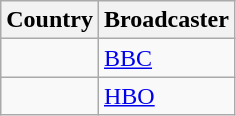<table class="wikitable">
<tr>
<th align=center>Country</th>
<th align=center>Broadcaster</th>
</tr>
<tr>
<td></td>
<td><a href='#'>BBC</a></td>
</tr>
<tr>
<td></td>
<td><a href='#'>HBO</a></td>
</tr>
</table>
